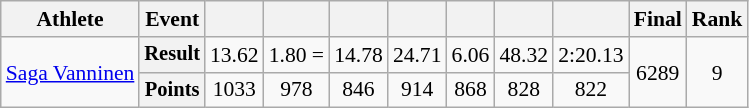<table class=wikitable style=font-size:90%>
<tr>
<th>Athlete</th>
<th>Event</th>
<th></th>
<th></th>
<th></th>
<th></th>
<th></th>
<th></th>
<th></th>
<th>Final</th>
<th>Rank</th>
</tr>
<tr align=center>
<td rowspan=2 align=left><a href='#'>Saga Vanninen</a></td>
<th style=font-size:95%>Result</th>
<td>13.62</td>
<td>1.80 =</td>
<td>14.78</td>
<td>24.71</td>
<td>6.06</td>
<td>48.32</td>
<td>2:20.13</td>
<td rowspan=2>6289</td>
<td rowspan=2>9</td>
</tr>
<tr align=center>
<th style=font-size:95%>Points</th>
<td>1033</td>
<td>978</td>
<td>846</td>
<td>914</td>
<td>868</td>
<td>828</td>
<td>822</td>
</tr>
</table>
